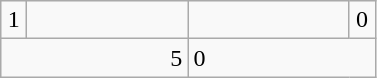<table class=wikitable>
<tr>
<td align=center width=10>1</td>
<td align="center" width="100"></td>
<td align="center" width="100" !></td>
<td align="center" width="10">0</td>
</tr>
<tr>
<td colspan=2 align=right>5</td>
<td colspan="2">0</td>
</tr>
</table>
